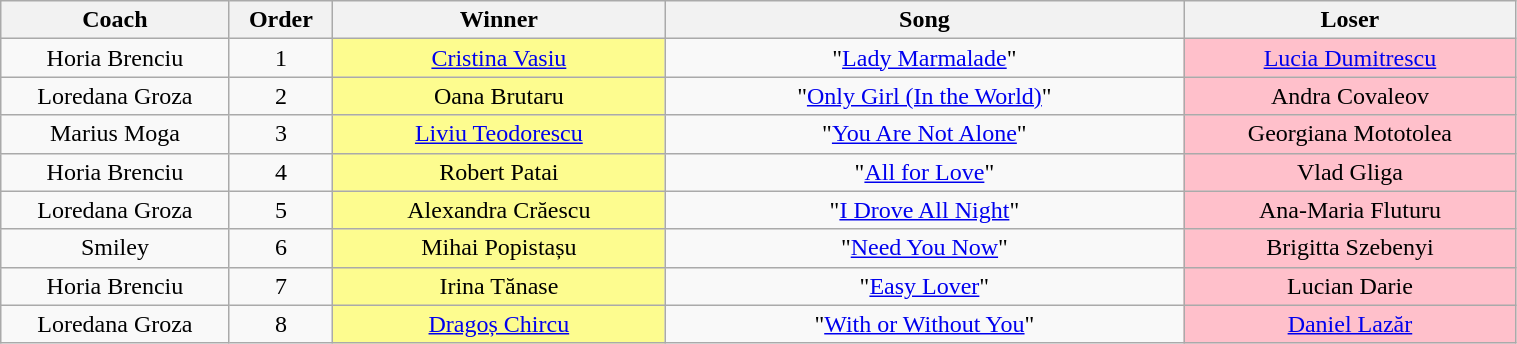<table class="wikitable" style="text-align: center; width:80%;">
<tr>
<th style="width:11%;">Coach</th>
<th style="width:05%;">Order</th>
<th style="width:16%;">Winner</th>
<th style="width:25%;">Song</th>
<th style="width:16%;">Loser</th>
</tr>
<tr>
<td>Horia Brenciu</td>
<td>1</td>
<td style="background:#fdfc8f;"><a href='#'>Cristina Vasiu</a></td>
<td>"<a href='#'>Lady Marmalade</a>"</td>
<td style="background:pink;"><a href='#'>Lucia Dumitrescu</a></td>
</tr>
<tr>
<td>Loredana Groza</td>
<td>2</td>
<td style="background:#fdfc8f;">Oana Brutaru</td>
<td>"<a href='#'>Only Girl (In the World)</a>"</td>
<td style="background:pink;">Andra Covaleov</td>
</tr>
<tr>
<td>Marius Moga</td>
<td>3</td>
<td style="background:#fdfc8f;"><a href='#'>Liviu Teodorescu</a></td>
<td>"<a href='#'>You Are Not Alone</a>"</td>
<td style="background:pink;">Georgiana Mototolea</td>
</tr>
<tr>
<td>Horia Brenciu</td>
<td>4</td>
<td style="background:#fdfc8f;">Robert Patai</td>
<td>"<a href='#'>All for Love</a>"</td>
<td style="background:pink;">Vlad Gliga</td>
</tr>
<tr>
<td>Loredana Groza</td>
<td>5</td>
<td style="background:#fdfc8f;">Alexandra Crăescu</td>
<td>"<a href='#'>I Drove All Night</a>"</td>
<td style="background:pink;">Ana-Maria Fluturu</td>
</tr>
<tr>
<td>Smiley</td>
<td>6</td>
<td style="background:#fdfc8f;">Mihai Popistașu</td>
<td>"<a href='#'>Need You Now</a>"</td>
<td style="background:pink;">Brigitta Szebenyi</td>
</tr>
<tr>
<td>Horia Brenciu</td>
<td>7</td>
<td style="background:#fdfc8f;">Irina Tănase</td>
<td>"<a href='#'>Easy Lover</a>"</td>
<td style="background:pink;">Lucian Darie</td>
</tr>
<tr>
<td>Loredana Groza</td>
<td>8</td>
<td style="background:#fdfc8f;"><a href='#'>Dragoș Chircu</a></td>
<td>"<a href='#'>With or Without You</a>"</td>
<td style="background:pink;"><a href='#'>Daniel Lazăr</a></td>
</tr>
</table>
